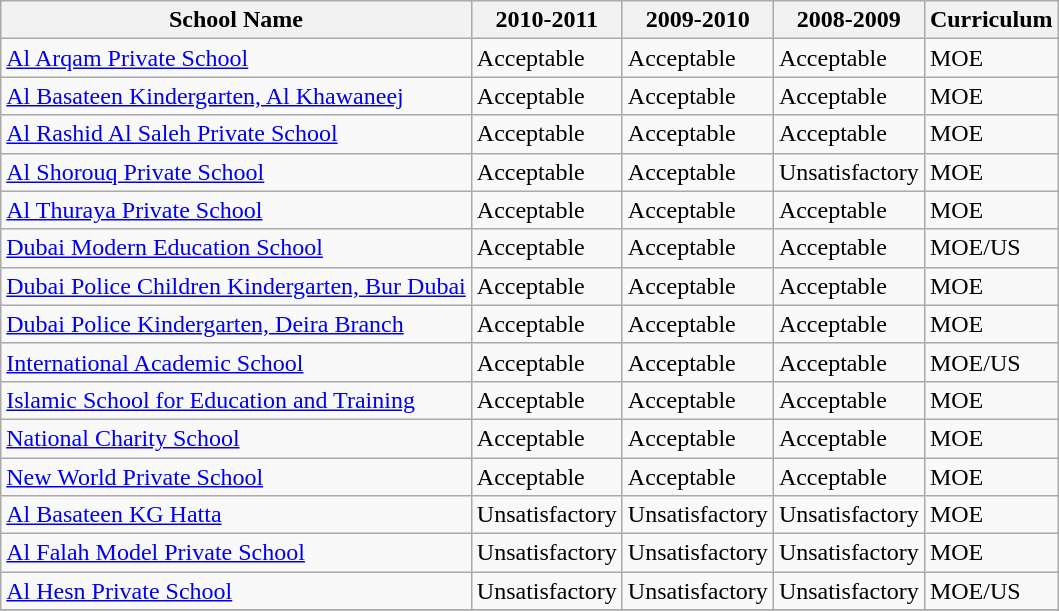<table class="wikitable sortable">
<tr>
<th>School Name</th>
<th>2010-2011</th>
<th>2009-2010</th>
<th>2008-2009</th>
<th>Curriculum</th>
</tr>
<tr>
<td><a href='#'>Al Arqam Private School</a></td>
<td>Acceptable</td>
<td>Acceptable</td>
<td>Acceptable</td>
<td>MOE</td>
</tr>
<tr>
<td><a href='#'>Al Basateen Kindergarten, Al Khawaneej</a></td>
<td>Acceptable</td>
<td>Acceptable</td>
<td>Acceptable</td>
<td>MOE</td>
</tr>
<tr>
<td><a href='#'>Al Rashid Al Saleh Private School</a></td>
<td>Acceptable</td>
<td>Acceptable</td>
<td>Acceptable</td>
<td>MOE</td>
</tr>
<tr>
<td><a href='#'>Al Shorouq Private School</a></td>
<td>Acceptable</td>
<td>Acceptable</td>
<td>Unsatisfactory</td>
<td>MOE</td>
</tr>
<tr>
<td><a href='#'>Al Thuraya Private School</a></td>
<td>Acceptable</td>
<td>Acceptable</td>
<td>Acceptable</td>
<td>MOE</td>
</tr>
<tr>
<td><a href='#'>Dubai Modern Education School</a></td>
<td>Acceptable</td>
<td>Acceptable</td>
<td>Acceptable</td>
<td>MOE/US</td>
</tr>
<tr>
<td><a href='#'>Dubai Police Children Kindergarten, Bur Dubai</a></td>
<td>Acceptable</td>
<td>Acceptable</td>
<td>Acceptable</td>
<td>MOE</td>
</tr>
<tr>
<td><a href='#'>Dubai Police Kindergarten, Deira Branch</a></td>
<td>Acceptable</td>
<td>Acceptable</td>
<td>Acceptable</td>
<td>MOE</td>
</tr>
<tr>
<td><a href='#'>International Academic School</a></td>
<td>Acceptable</td>
<td>Acceptable</td>
<td>Acceptable</td>
<td>MOE/US</td>
</tr>
<tr>
<td><a href='#'>Islamic School for Education and Training</a></td>
<td>Acceptable</td>
<td>Acceptable</td>
<td>Acceptable</td>
<td>MOE</td>
</tr>
<tr>
<td><a href='#'>National Charity School</a></td>
<td>Acceptable</td>
<td>Acceptable</td>
<td>Acceptable</td>
<td>MOE</td>
</tr>
<tr>
<td><a href='#'>New World Private School</a></td>
<td>Acceptable</td>
<td>Acceptable</td>
<td>Acceptable</td>
<td>MOE</td>
</tr>
<tr>
<td><a href='#'>Al Basateen KG Hatta</a></td>
<td>Unsatisfactory</td>
<td>Unsatisfactory</td>
<td>Unsatisfactory</td>
<td>MOE</td>
</tr>
<tr>
<td><a href='#'>Al Falah Model Private School</a></td>
<td>Unsatisfactory</td>
<td>Unsatisfactory</td>
<td>Unsatisfactory</td>
<td>MOE</td>
</tr>
<tr>
<td><a href='#'>Al Hesn Private School</a></td>
<td>Unsatisfactory</td>
<td>Unsatisfactory</td>
<td>Unsatisfactory</td>
<td>MOE/US</td>
</tr>
<tr>
</tr>
</table>
